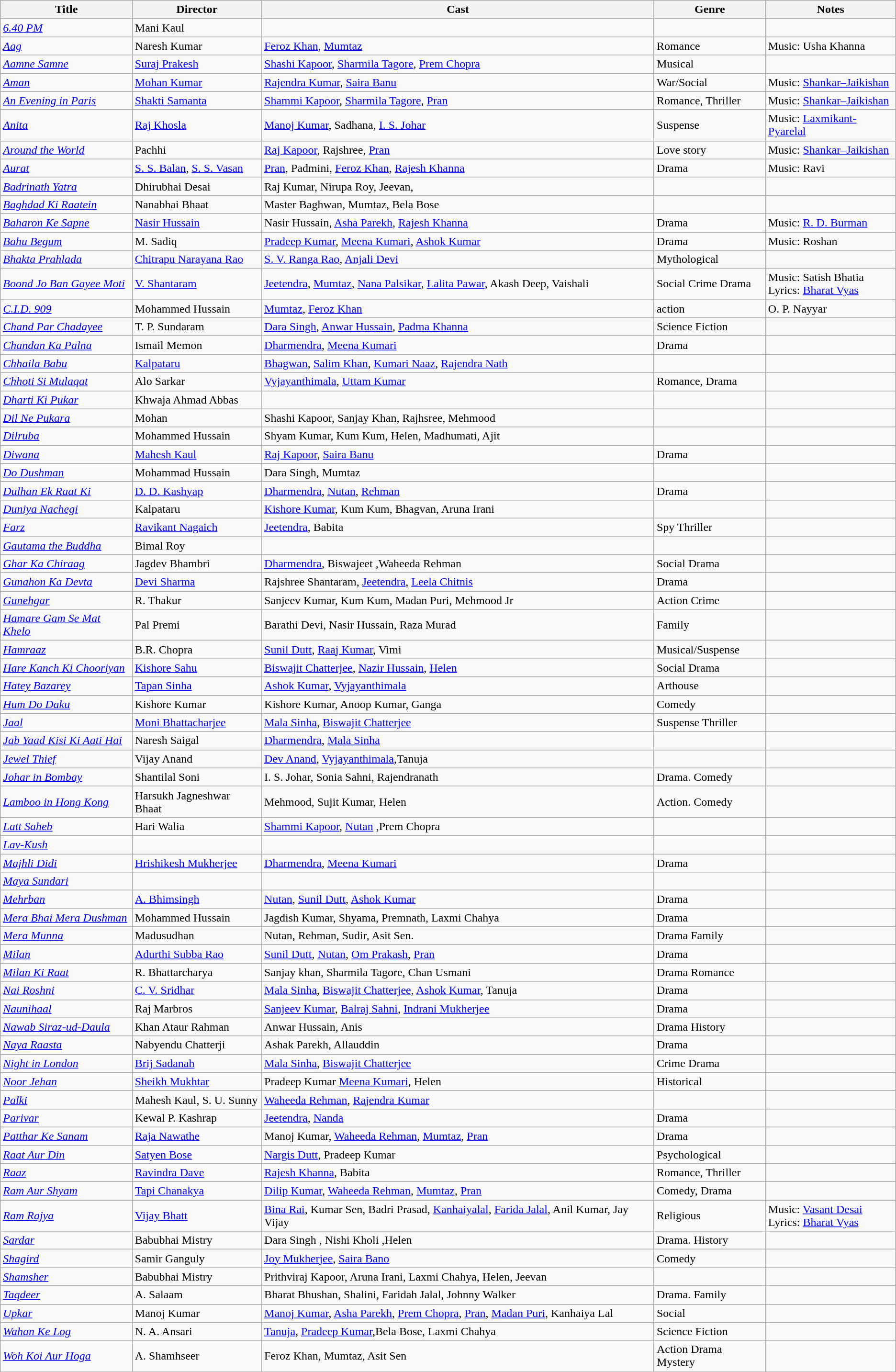<table class="wikitable sortable">
<tr>
<th>Title</th>
<th>Director</th>
<th>Cast</th>
<th>Genre</th>
<th>Notes</th>
</tr>
<tr>
<td><em><a href='#'>6.40 PM</a></em></td>
<td>Mani Kaul</td>
<td></td>
<td></td>
<td></td>
</tr>
<tr>
<td><em><a href='#'>Aag</a></em></td>
<td>Naresh Kumar</td>
<td><a href='#'>Feroz Khan</a>, <a href='#'>Mumtaz</a></td>
<td>Romance</td>
<td>Music: Usha Khanna</td>
</tr>
<tr>
<td><em><a href='#'>Aamne Samne</a></em></td>
<td><a href='#'>Suraj Prakesh</a></td>
<td><a href='#'>Shashi Kapoor</a>, <a href='#'>Sharmila Tagore</a>, <a href='#'>Prem Chopra</a></td>
<td>Musical</td>
<td></td>
</tr>
<tr>
<td><em><a href='#'>Aman</a></em></td>
<td><a href='#'>Mohan Kumar</a></td>
<td><a href='#'>Rajendra Kumar</a>, <a href='#'>Saira Banu</a></td>
<td>War/Social</td>
<td>Music: <a href='#'>Shankar–Jaikishan</a></td>
</tr>
<tr>
<td><em><a href='#'>An Evening in Paris</a></em></td>
<td><a href='#'>Shakti Samanta</a></td>
<td><a href='#'>Shammi Kapoor</a>, <a href='#'>Sharmila Tagore</a>, <a href='#'>Pran</a></td>
<td>Romance, Thriller</td>
<td>Music: <a href='#'>Shankar–Jaikishan</a></td>
</tr>
<tr>
<td><em><a href='#'>Anita</a></em></td>
<td><a href='#'>Raj Khosla</a></td>
<td><a href='#'>Manoj Kumar</a>, Sadhana, <a href='#'>I. S. Johar</a></td>
<td>Suspense</td>
<td>Music: <a href='#'>Laxmikant-Pyarelal</a></td>
</tr>
<tr>
<td><em><a href='#'>Around the World</a></em></td>
<td>Pachhi</td>
<td><a href='#'>Raj Kapoor</a>, Rajshree, <a href='#'>Pran</a></td>
<td>Love story</td>
<td>Music: <a href='#'>Shankar–Jaikishan</a></td>
</tr>
<tr>
<td><em><a href='#'>Aurat</a></em></td>
<td><a href='#'>S. S. Balan</a>, <a href='#'>S. S. Vasan</a></td>
<td><a href='#'>Pran</a>, Padmini, <a href='#'>Feroz Khan</a>, <a href='#'>Rajesh Khanna</a></td>
<td>Drama</td>
<td>Music: Ravi</td>
</tr>
<tr>
<td><em><a href='#'>Badrinath Yatra</a></em></td>
<td>Dhirubhai Desai</td>
<td>Raj Kumar,  Nirupa Roy, Jeevan,</td>
<td></td>
<td></td>
</tr>
<tr>
<td><em><a href='#'>Baghdad Ki Raatein</a></em></td>
<td>Nanabhai Bhaat</td>
<td>Master Baghwan, Mumtaz, Bela Bose</td>
<td></td>
<td></td>
</tr>
<tr>
<td><em><a href='#'>Baharon Ke Sapne</a></em></td>
<td><a href='#'>Nasir Hussain</a></td>
<td>Nasir Hussain, <a href='#'>Asha Parekh</a>, <a href='#'>Rajesh Khanna</a></td>
<td>Drama</td>
<td>Music: <a href='#'>R. D. Burman</a></td>
</tr>
<tr>
<td><em><a href='#'>Bahu Begum</a></em></td>
<td>M. Sadiq</td>
<td><a href='#'>Pradeep Kumar</a>, <a href='#'>Meena Kumari</a>, <a href='#'>Ashok Kumar</a></td>
<td>Drama</td>
<td>Music: Roshan</td>
</tr>
<tr>
<td><em><a href='#'>Bhakta Prahlada</a></em></td>
<td><a href='#'>Chitrapu Narayana Rao</a></td>
<td><a href='#'>S. V. Ranga Rao</a>, <a href='#'>Anjali Devi</a></td>
<td>Mythological</td>
<td></td>
</tr>
<tr>
<td><em><a href='#'>Boond Jo Ban Gayee Moti</a></em></td>
<td><a href='#'>V. Shantaram</a></td>
<td><a href='#'>Jeetendra</a>, <a href='#'>Mumtaz</a>, <a href='#'>Nana Palsikar</a>, <a href='#'>Lalita Pawar</a>, Akash Deep, Vaishali</td>
<td>Social Crime Drama</td>
<td>Music: Satish Bhatia<br>Lyrics: <a href='#'>Bharat Vyas</a></td>
</tr>
<tr>
<td><em><a href='#'>C.I.D. 909</a></em></td>
<td>Mohammed Hussain</td>
<td><a href='#'>Mumtaz</a>, <a href='#'>Feroz Khan</a></td>
<td>action</td>
<td>O. P. Nayyar</td>
</tr>
<tr>
<td><em><a href='#'>Chand Par Chadayee</a></em></td>
<td>T. P. Sundaram</td>
<td><a href='#'>Dara Singh</a>, <a href='#'>Anwar Hussain</a>, <a href='#'>Padma Khanna</a></td>
<td>Science Fiction</td>
<td></td>
</tr>
<tr>
<td><em><a href='#'>Chandan Ka Palna</a></em></td>
<td>Ismail Memon</td>
<td><a href='#'>Dharmendra</a>, <a href='#'>Meena Kumari</a></td>
<td>Drama</td>
<td></td>
</tr>
<tr>
<td><em><a href='#'>Chhaila Babu</a></em></td>
<td><a href='#'>Kalpataru</a></td>
<td><a href='#'>Bhagwan</a>, <a href='#'>Salim Khan</a>, <a href='#'>Kumari Naaz</a>, <a href='#'>Rajendra Nath</a></td>
<td></td>
<td></td>
</tr>
<tr>
<td><em><a href='#'>Chhoti Si Mulaqat</a></em></td>
<td>Alo Sarkar</td>
<td><a href='#'>Vyjayanthimala</a>, <a href='#'>Uttam Kumar</a></td>
<td>Romance, Drama</td>
<td></td>
</tr>
<tr>
<td><em><a href='#'>Dharti Ki Pukar</a></em></td>
<td>Khwaja Ahmad Abbas</td>
<td></td>
<td></td>
<td></td>
</tr>
<tr>
<td><em><a href='#'>Dil Ne Pukara</a></em></td>
<td>Mohan</td>
<td>Shashi Kapoor,  Sanjay Khan,  Rajhsree, Mehmood</td>
<td></td>
<td></td>
</tr>
<tr>
<td><em><a href='#'>Dilruba</a></em></td>
<td>Mohammed Hussain</td>
<td>Shyam Kumar, Kum Kum, Helen, Madhumati, Ajit</td>
<td></td>
<td></td>
</tr>
<tr>
<td><em><a href='#'>Diwana</a></em></td>
<td><a href='#'>Mahesh Kaul</a></td>
<td><a href='#'>Raj Kapoor</a>, <a href='#'>Saira Banu</a></td>
<td>Drama</td>
<td></td>
</tr>
<tr>
<td><em><a href='#'>Do Dushman</a></em></td>
<td>Mohammad Hussain</td>
<td>Dara Singh,  Mumtaz</td>
<td></td>
<td></td>
</tr>
<tr>
<td><em><a href='#'>Dulhan Ek Raat Ki</a></em></td>
<td><a href='#'>D. D. Kashyap</a></td>
<td><a href='#'>Dharmendra</a>, <a href='#'>Nutan</a>, <a href='#'>Rehman</a></td>
<td>Drama</td>
<td></td>
</tr>
<tr>
<td><em><a href='#'>Duniya Nachegi</a></em></td>
<td>Kalpataru</td>
<td><a href='#'>Kishore Kumar</a>,  Kum Kum,  Bhagvan,  Aruna Irani</td>
<td></td>
<td></td>
</tr>
<tr>
<td><em><a href='#'>Farz</a></em></td>
<td><a href='#'>Ravikant Nagaich</a></td>
<td><a href='#'>Jeetendra</a>, Babita</td>
<td>Spy Thriller</td>
<td></td>
</tr>
<tr>
<td><em><a href='#'>Gautama the Buddha</a></em></td>
<td>Bimal Roy</td>
<td></td>
<td></td>
<td></td>
</tr>
<tr>
<td><em><a href='#'>Ghar Ka Chiraag</a></em></td>
<td>Jagdev Bhambri</td>
<td><a href='#'>Dharmendra</a>, Biswajeet ,Waheeda Rehman</td>
<td>Social Drama</td>
<td></td>
</tr>
<tr>
<td><em><a href='#'>Gunahon Ka Devta</a></em></td>
<td><a href='#'>Devi Sharma</a></td>
<td>Rajshree Shantaram, <a href='#'>Jeetendra</a>, <a href='#'>Leela Chitnis</a></td>
<td>Drama</td>
<td></td>
</tr>
<tr>
<td><em><a href='#'>Gunehgar</a></em></td>
<td>R. Thakur</td>
<td>Sanjeev Kumar, Kum Kum, Madan Puri, Mehmood Jr</td>
<td>Action   Crime</td>
<td></td>
</tr>
<tr>
<td><em><a href='#'>Hamare Gam Se Mat Khelo</a></em></td>
<td>Pal Premi</td>
<td>Barathi Devi, Nasir Hussain, Raza Murad</td>
<td>Family</td>
<td></td>
</tr>
<tr>
<td><em><a href='#'>Hamraaz</a></em></td>
<td>B.R. Chopra</td>
<td><a href='#'>Sunil Dutt</a>, <a href='#'>Raaj Kumar</a>, Vimi</td>
<td>Musical/Suspense</td>
<td></td>
</tr>
<tr>
<td><em><a href='#'>Hare Kanch Ki Chooriyan</a></em></td>
<td><a href='#'>Kishore Sahu</a></td>
<td><a href='#'>Biswajit Chatterjee</a>, <a href='#'>Nazir Hussain</a>, <a href='#'>Helen</a></td>
<td>Social Drama</td>
<td></td>
</tr>
<tr>
<td><em><a href='#'>Hatey Bazarey</a></em></td>
<td><a href='#'>Tapan Sinha</a></td>
<td><a href='#'>Ashok Kumar</a>, <a href='#'>Vyjayanthimala</a></td>
<td>Arthouse</td>
<td></td>
</tr>
<tr>
<td><em><a href='#'>Hum Do Daku</a></em></td>
<td>Kishore Kumar</td>
<td>Kishore Kumar, Anoop Kumar, Ganga</td>
<td>Comedy</td>
<td></td>
</tr>
<tr>
<td><em><a href='#'>Jaal</a></em></td>
<td><a href='#'>Moni Bhattacharjee</a></td>
<td><a href='#'>Mala Sinha</a>, <a href='#'>Biswajit Chatterjee</a></td>
<td>Suspense Thriller</td>
<td></td>
</tr>
<tr>
<td><em><a href='#'>Jab Yaad Kisi Ki Aati Hai</a></em></td>
<td>Naresh Saigal</td>
<td><a href='#'>Dharmendra</a>, <a href='#'>Mala Sinha</a></td>
<td></td>
<td></td>
</tr>
<tr>
<td><em><a href='#'>Jewel Thief</a></em></td>
<td>Vijay Anand</td>
<td><a href='#'>Dev Anand</a>, <a href='#'>Vyjayanthimala</a>,Tanuja</td>
<td></td>
<td></td>
</tr>
<tr>
<td><em><a href='#'>Johar in Bombay</a></em></td>
<td>Shantilal Soni</td>
<td>I. S. Johar, Sonia Sahni, Rajendranath</td>
<td>Drama. Comedy</td>
<td></td>
</tr>
<tr>
<td><em><a href='#'>Lamboo in Hong Kong</a></em></td>
<td>Harsukh Jagneshwar Bhaat</td>
<td>Mehmood, Sujit Kumar, Helen</td>
<td>Action. Comedy</td>
<td></td>
</tr>
<tr>
<td><em><a href='#'>Latt Saheb</a></em></td>
<td>Hari Walia</td>
<td><a href='#'>Shammi Kapoor</a>, <a href='#'>Nutan</a> ,Prem Chopra</td>
<td></td>
<td></td>
</tr>
<tr>
<td><em><a href='#'>Lav-Kush</a></em></td>
<td></td>
<td></td>
<td></td>
<td></td>
</tr>
<tr>
<td><em><a href='#'>Majhli Didi</a></em></td>
<td><a href='#'>Hrishikesh Mukherjee</a></td>
<td><a href='#'>Dharmendra</a>, <a href='#'>Meena Kumari</a></td>
<td>Drama</td>
<td></td>
</tr>
<tr>
<td><em><a href='#'>Maya Sundari</a></em></td>
<td></td>
<td></td>
<td></td>
<td></td>
</tr>
<tr>
<td><em><a href='#'>Mehrban</a></em></td>
<td><a href='#'>A. Bhimsingh</a></td>
<td><a href='#'>Nutan</a>, <a href='#'>Sunil Dutt</a>, <a href='#'>Ashok Kumar</a></td>
<td>Drama</td>
<td></td>
</tr>
<tr>
<td><em><a href='#'>Mera Bhai Mera Dushman</a></em></td>
<td>Mohammed Hussain</td>
<td>Jagdish Kumar, Shyama, Premnath, Laxmi Chahya</td>
<td>Drama</td>
<td></td>
</tr>
<tr>
<td><em><a href='#'>Mera Munna</a></em></td>
<td>Madusudhan</td>
<td>Nutan, Rehman, Sudir, Asit Sen.</td>
<td>Drama   Family</td>
<td></td>
</tr>
<tr>
<td><em><a href='#'>Milan</a></em></td>
<td><a href='#'>Adurthi Subba Rao</a></td>
<td><a href='#'>Sunil Dutt</a>, <a href='#'>Nutan</a>, <a href='#'>Om Prakash</a>, <a href='#'>Pran</a></td>
<td>Drama</td>
<td></td>
</tr>
<tr>
<td><em><a href='#'>Milan Ki Raat</a></em></td>
<td>R. Bhattarcharya</td>
<td>Sanjay khan, Sharmila Tagore, Chan Usmani</td>
<td>Drama   Romance</td>
<td></td>
</tr>
<tr>
<td><em><a href='#'>Nai Roshni</a></em></td>
<td><a href='#'>C. V. Sridhar</a></td>
<td><a href='#'>Mala Sinha</a>, <a href='#'>Biswajit Chatterjee</a>, <a href='#'>Ashok Kumar</a>, Tanuja</td>
<td>Drama</td>
<td></td>
</tr>
<tr>
<td><em><a href='#'>Naunihaal</a></em></td>
<td>Raj Marbros</td>
<td><a href='#'>Sanjeev Kumar</a>, <a href='#'>Balraj Sahni</a>, <a href='#'>Indrani Mukherjee</a></td>
<td>Drama</td>
<td></td>
</tr>
<tr>
<td><em><a href='#'>Nawab Siraz-ud-Daula</a></em></td>
<td>Khan Ataur Rahman</td>
<td>Anwar Hussain, Anis</td>
<td>Drama    History</td>
<td></td>
</tr>
<tr>
<td><em><a href='#'>Naya Raasta</a></em></td>
<td>Nabyendu Chatterji</td>
<td>Ashak Parekh,  Allauddin</td>
<td>Drama</td>
<td></td>
</tr>
<tr>
<td><em><a href='#'>Night in London</a></em></td>
<td><a href='#'>Brij Sadanah</a></td>
<td><a href='#'>Mala Sinha</a>, <a href='#'>Biswajit Chatterjee</a></td>
<td>Crime Drama</td>
<td></td>
</tr>
<tr>
<td><em><a href='#'>Noor Jehan</a></em></td>
<td><a href='#'>Sheikh Mukhtar</a></td>
<td>Pradeep Kumar  <a href='#'>Meena Kumari</a>, Helen</td>
<td>Historical</td>
<td></td>
</tr>
<tr>
<td><em><a href='#'>Palki</a></em></td>
<td>Mahesh  Kaul, S. U. Sunny</td>
<td><a href='#'>Waheeda Rehman</a>, <a href='#'>Rajendra Kumar</a></td>
<td></td>
<td></td>
</tr>
<tr>
<td><em><a href='#'>Parivar</a></em></td>
<td>Kewal P. Kashrap</td>
<td><a href='#'>Jeetendra</a>, <a href='#'>Nanda</a></td>
<td>Drama</td>
<td></td>
</tr>
<tr>
<td><em><a href='#'>Patthar Ke Sanam</a></em></td>
<td><a href='#'>Raja Nawathe</a></td>
<td>Manoj Kumar, <a href='#'>Waheeda Rehman</a>, <a href='#'>Mumtaz</a>, <a href='#'>Pran</a></td>
<td>Drama</td>
<td></td>
</tr>
<tr>
<td><em><a href='#'>Raat Aur Din</a></em></td>
<td><a href='#'>Satyen Bose</a></td>
<td><a href='#'>Nargis Dutt</a>, Pradeep Kumar</td>
<td>Psychological</td>
<td></td>
</tr>
<tr>
<td><em><a href='#'>Raaz</a></em></td>
<td><a href='#'>Ravindra Dave</a></td>
<td><a href='#'>Rajesh Khanna</a>, Babita</td>
<td>Romance, Thriller</td>
<td></td>
</tr>
<tr>
<td><em><a href='#'>Ram Aur Shyam</a></em></td>
<td><a href='#'>Tapi Chanakya</a></td>
<td><a href='#'>Dilip Kumar</a>, <a href='#'>Waheeda Rehman</a>, <a href='#'>Mumtaz</a>, <a href='#'>Pran</a></td>
<td>Comedy, Drama</td>
<td></td>
</tr>
<tr>
<td><em><a href='#'>Ram Rajya</a></em></td>
<td><a href='#'>Vijay Bhatt</a></td>
<td><a href='#'>Bina Rai</a>, Kumar Sen, Badri Prasad, <a href='#'>Kanhaiyalal</a>, <a href='#'>Farida Jalal</a>, Anil Kumar, Jay Vijay</td>
<td>Religious</td>
<td>Music: <a href='#'>Vasant Desai</a><br>Lyrics: <a href='#'>Bharat Vyas</a></td>
</tr>
<tr>
<td><em><a href='#'>Sardar</a></em></td>
<td>Babubhai Mistry</td>
<td>Dara Singh , Nishi Kholi ,Helen</td>
<td>Drama. History</td>
<td></td>
</tr>
<tr>
<td><em><a href='#'>Shagird</a></em></td>
<td>Samir Ganguly</td>
<td><a href='#'>Joy Mukherjee</a>, <a href='#'>Saira Bano</a></td>
<td>Comedy</td>
<td></td>
</tr>
<tr>
<td><em><a href='#'>Shamsher</a></em></td>
<td>Babubhai Mistry</td>
<td>Prithviraj Kapoor, Aruna Irani, Laxmi Chahya, Helen, Jeevan</td>
<td></td>
<td></td>
</tr>
<tr>
<td><em><a href='#'>Taqdeer</a></em></td>
<td>A. Salaam</td>
<td>Bharat Bhushan, Shalini, Faridah Jalal, Johnny Walker</td>
<td>Drama. Family</td>
<td></td>
</tr>
<tr>
<td><em><a href='#'>Upkar</a></em></td>
<td>Manoj Kumar</td>
<td><a href='#'>Manoj Kumar</a>, <a href='#'>Asha Parekh</a>, <a href='#'>Prem Chopra</a>, <a href='#'>Pran</a>, <a href='#'>Madan Puri</a>, Kanhaiya Lal</td>
<td>Social</td>
<td></td>
</tr>
<tr>
<td><em><a href='#'>Wahan Ke Log</a></em></td>
<td>N. A. Ansari</td>
<td><a href='#'>Tanuja</a>, <a href='#'>Pradeep Kumar</a>,Bela Bose, Laxmi Chahya</td>
<td>Science Fiction</td>
<td></td>
</tr>
<tr>
<td><em><a href='#'>Woh Koi Aur Hoga</a></em></td>
<td>A. Shamhseer</td>
<td>Feroz Khan, Mumtaz, Asit Sen</td>
<td>Action  Drama  Mystery</td>
<td></td>
</tr>
<tr>
</tr>
</table>
